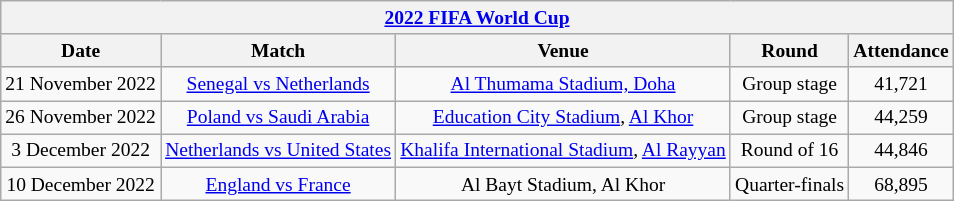<table class="wikitable" style="margin:1em auto 1em auto; text-align:center; font-size:small;">
<tr>
<th colspan="5"><a href='#'>2022 FIFA World Cup</a></th>
</tr>
<tr>
<th>Date</th>
<th>Match</th>
<th>Venue</th>
<th>Round</th>
<th>Attendance</th>
</tr>
<tr>
<td>21 November 2022</td>
<td><a href='#'>Senegal vs Netherlands</a></td>
<td><a href='#'>Al Thumama Stadium, Doha</a></td>
<td>Group stage</td>
<td>41,721</td>
</tr>
<tr>
<td>26 November 2022</td>
<td><a href='#'>Poland vs Saudi Arabia</a></td>
<td><a href='#'>Education City Stadium</a>, <a href='#'>Al Khor</a></td>
<td>Group stage</td>
<td>44,259</td>
</tr>
<tr>
<td>3 December 2022</td>
<td><a href='#'>Netherlands vs United States</a></td>
<td><a href='#'>Khalifa International Stadium</a>, <a href='#'>Al Rayyan</a></td>
<td>Round of 16</td>
<td>44,846</td>
</tr>
<tr>
<td>10 December 2022</td>
<td><a href='#'>England vs France</a></td>
<td>Al Bayt Stadium, Al Khor</td>
<td>Quarter-finals</td>
<td>68,895</td>
</tr>
</table>
